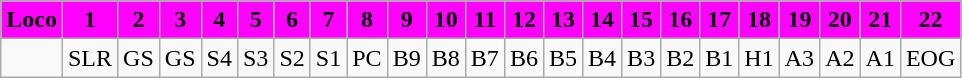<table class="wikitable plainrowheaders unsortable" style="text-align:center">
<tr>
<th scope="col" rowspan="1" style="background:magenta;">Loco</th>
<th scope="col" rowspan="1" style="background:magenta;">1</th>
<th scope="col" rowspan="1" style="background:magenta;">2</th>
<th scope="col" rowspan="1" style="background:magenta;">3</th>
<th scope="col" rowspan="1" style="background:magenta;">4</th>
<th scope="col" rowspan="1" style="background:magenta;">5</th>
<th scope="col" rowspan="1" style="background:magenta;">6</th>
<th scope="col" rowspan="1" style="background:magenta;">7</th>
<th scope="col" rowspan="1" style="background:magenta;">8</th>
<th scope="col" rowspan="1" style="background:magenta;">9</th>
<th scope="col" rowspan="1" style="background:magenta;">10</th>
<th scope="col" rowspan="1" style="background:magenta;">11</th>
<th scope="col" rowspan="1" style="background:magenta;">12</th>
<th scope="col" rowspan="1" style="background:magenta;">13</th>
<th scope="col" rowspan="1" style="background:magenta;">14</th>
<th scope="col" rowspan="1" style="background:magenta;">15</th>
<th scope="col" rowspan="1" style="background:magenta;">16</th>
<th scope="col" rowspan="1" style="background:magenta;">17</th>
<th scope="col" rowspan="1" style="background:magenta;">18</th>
<th scope="col" rowspan="1" style="background:magenta;">19</th>
<th scope="col" rowspan="1" style="background:magenta;">20</th>
<th scope="col" rowspan="1" style="background:magenta;">21</th>
<th scope="col" rowspan="1" style="background:magenta;">22</th>
</tr>
<tr>
<td></td>
<td>SLR</td>
<td>GS</td>
<td>GS</td>
<td>S4</td>
<td>S3</td>
<td>S2</td>
<td>S1</td>
<td>PC</td>
<td>B9</td>
<td>B8</td>
<td>B7</td>
<td>B6</td>
<td>B5</td>
<td>B4</td>
<td>B3</td>
<td>B2</td>
<td>B1</td>
<td>H1</td>
<td>A3</td>
<td>A2</td>
<td>A1</td>
<td>EOG</td>
</tr>
</table>
